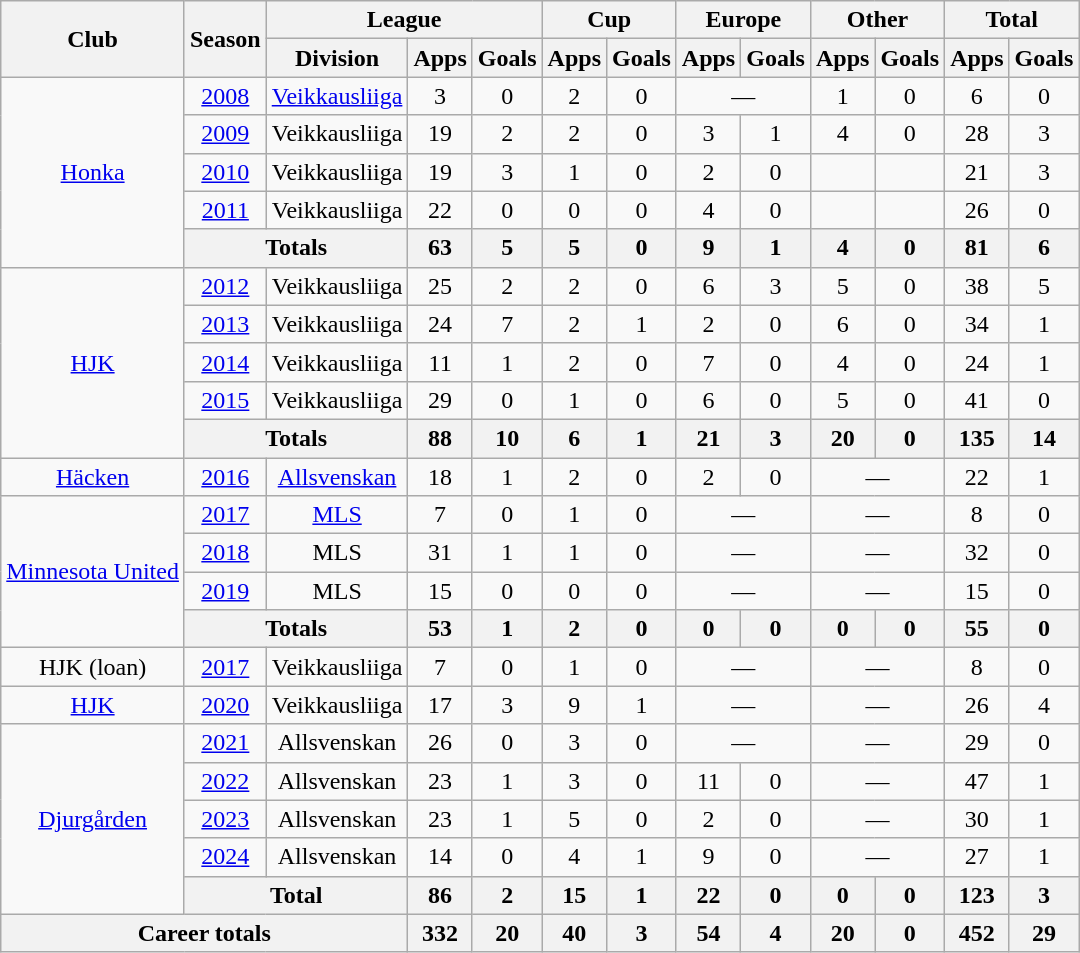<table class="wikitable" style="text-align: center">
<tr>
<th rowspan="2">Club</th>
<th rowspan="2">Season</th>
<th colspan="3">League</th>
<th colspan="2">Cup</th>
<th colspan="2">Europe</th>
<th colspan="2">Other</th>
<th colspan="2">Total</th>
</tr>
<tr>
<th>Division</th>
<th>Apps</th>
<th>Goals</th>
<th>Apps</th>
<th>Goals</th>
<th>Apps</th>
<th>Goals</th>
<th>Apps</th>
<th>Goals</th>
<th>Apps</th>
<th>Goals</th>
</tr>
<tr>
<td rowspan="5"><a href='#'>Honka</a></td>
<td><a href='#'>2008</a></td>
<td><a href='#'>Veikkausliiga</a></td>
<td>3</td>
<td>0</td>
<td>2</td>
<td>0</td>
<td colspan="2">—</td>
<td>1</td>
<td>0</td>
<td>6</td>
<td>0</td>
</tr>
<tr>
<td><a href='#'>2009</a></td>
<td>Veikkausliiga</td>
<td>19</td>
<td>2</td>
<td>2</td>
<td>0</td>
<td>3</td>
<td>1</td>
<td>4</td>
<td>0</td>
<td>28</td>
<td>3</td>
</tr>
<tr>
<td><a href='#'>2010</a></td>
<td>Veikkausliiga</td>
<td>19</td>
<td>3</td>
<td>1</td>
<td>0</td>
<td>2</td>
<td>0</td>
<td></td>
<td></td>
<td>21</td>
<td>3</td>
</tr>
<tr>
<td><a href='#'>2011</a></td>
<td>Veikkausliiga</td>
<td>22</td>
<td>0</td>
<td>0</td>
<td>0</td>
<td>4</td>
<td>0</td>
<td></td>
<td></td>
<td>26</td>
<td>0</td>
</tr>
<tr>
<th colspan="2">Totals</th>
<th>63</th>
<th>5</th>
<th>5</th>
<th>0</th>
<th>9</th>
<th>1</th>
<th>4</th>
<th>0</th>
<th>81</th>
<th>6</th>
</tr>
<tr>
<td rowspan="5"><a href='#'>HJK</a></td>
<td><a href='#'>2012</a></td>
<td>Veikkausliiga</td>
<td>25</td>
<td>2</td>
<td>2</td>
<td>0</td>
<td>6</td>
<td>3</td>
<td>5</td>
<td>0</td>
<td>38</td>
<td>5</td>
</tr>
<tr>
<td><a href='#'>2013</a></td>
<td>Veikkausliiga</td>
<td>24</td>
<td>7</td>
<td>2</td>
<td>1</td>
<td>2</td>
<td>0</td>
<td>6</td>
<td>0</td>
<td>34</td>
<td>1</td>
</tr>
<tr>
<td><a href='#'>2014</a></td>
<td>Veikkausliiga</td>
<td>11</td>
<td>1</td>
<td>2</td>
<td>0</td>
<td>7</td>
<td>0</td>
<td>4</td>
<td>0</td>
<td>24</td>
<td>1</td>
</tr>
<tr>
<td><a href='#'>2015</a></td>
<td>Veikkausliiga</td>
<td>29</td>
<td>0</td>
<td>1</td>
<td>0</td>
<td>6</td>
<td>0</td>
<td>5</td>
<td>0</td>
<td>41</td>
<td>0</td>
</tr>
<tr>
<th colspan="2">Totals</th>
<th>88</th>
<th>10</th>
<th>6</th>
<th>1</th>
<th>21</th>
<th>3</th>
<th>20</th>
<th>0</th>
<th>135</th>
<th>14</th>
</tr>
<tr>
<td><a href='#'>Häcken</a></td>
<td><a href='#'>2016</a></td>
<td><a href='#'>Allsvenskan</a></td>
<td>18</td>
<td>1</td>
<td>2</td>
<td>0</td>
<td>2</td>
<td>0</td>
<td colspan="2">—</td>
<td>22</td>
<td>1</td>
</tr>
<tr>
<td rowspan="4"><a href='#'>Minnesota United</a></td>
<td><a href='#'>2017</a></td>
<td><a href='#'>MLS</a></td>
<td>7</td>
<td>0</td>
<td>1</td>
<td>0</td>
<td colspan="2">—</td>
<td colspan="2">—</td>
<td>8</td>
<td>0</td>
</tr>
<tr>
<td><a href='#'>2018</a></td>
<td>MLS</td>
<td>31</td>
<td>1</td>
<td>1</td>
<td>0</td>
<td colspan="2">—</td>
<td colspan="2">—</td>
<td>32</td>
<td>0</td>
</tr>
<tr>
<td><a href='#'>2019</a></td>
<td>MLS</td>
<td>15</td>
<td>0</td>
<td>0</td>
<td>0</td>
<td colspan="2">—</td>
<td colspan="2">—</td>
<td>15</td>
<td>0</td>
</tr>
<tr>
<th colspan="2">Totals</th>
<th>53</th>
<th>1</th>
<th>2</th>
<th>0</th>
<th>0</th>
<th>0</th>
<th>0</th>
<th>0</th>
<th>55</th>
<th>0</th>
</tr>
<tr>
<td>HJK (loan)</td>
<td><a href='#'>2017</a></td>
<td>Veikkausliiga</td>
<td>7</td>
<td>0</td>
<td>1</td>
<td>0</td>
<td colspan="2">—</td>
<td colspan="2">—</td>
<td>8</td>
<td>0</td>
</tr>
<tr>
<td><a href='#'>HJK</a></td>
<td><a href='#'>2020</a></td>
<td>Veikkausliiga</td>
<td>17</td>
<td>3</td>
<td>9</td>
<td>1</td>
<td colspan="2">—</td>
<td colspan="2">—</td>
<td>26</td>
<td>4</td>
</tr>
<tr>
<td rowspan="5"><a href='#'>Djurgården</a></td>
<td><a href='#'>2021</a></td>
<td>Allsvenskan</td>
<td>26</td>
<td>0</td>
<td>3</td>
<td>0</td>
<td colspan="2">—</td>
<td colspan="2">—</td>
<td>29</td>
<td>0</td>
</tr>
<tr>
<td><a href='#'>2022</a></td>
<td>Allsvenskan</td>
<td>23</td>
<td>1</td>
<td>3</td>
<td>0</td>
<td>11</td>
<td>0</td>
<td colspan="2">—</td>
<td>47</td>
<td>1</td>
</tr>
<tr>
<td><a href='#'>2023</a></td>
<td>Allsvenskan</td>
<td>23</td>
<td>1</td>
<td>5</td>
<td>0</td>
<td>2</td>
<td>0</td>
<td colspan="2">—</td>
<td>30</td>
<td>1</td>
</tr>
<tr>
<td><a href='#'>2024</a></td>
<td>Allsvenskan</td>
<td>14</td>
<td>0</td>
<td>4</td>
<td>1</td>
<td>9</td>
<td>0</td>
<td colspan="2">—</td>
<td>27</td>
<td>1</td>
</tr>
<tr>
<th colspan="2">Total</th>
<th>86</th>
<th>2</th>
<th>15</th>
<th>1</th>
<th>22</th>
<th>0</th>
<th>0</th>
<th>0</th>
<th>123</th>
<th>3</th>
</tr>
<tr>
<th colspan="3">Career totals</th>
<th>332</th>
<th>20</th>
<th>40</th>
<th>3</th>
<th>54</th>
<th>4</th>
<th>20</th>
<th>0</th>
<th>452</th>
<th>29</th>
</tr>
</table>
